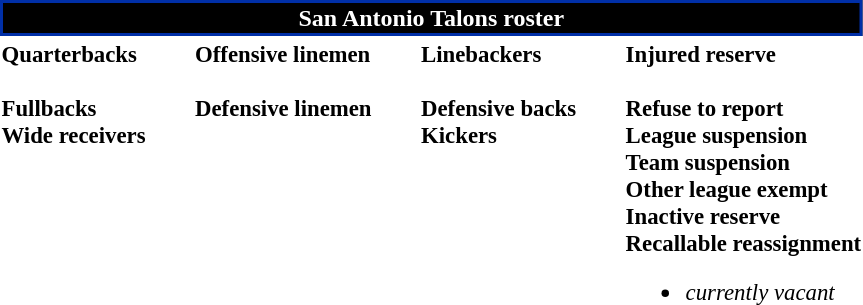<table class="toccolours" style="text-align: left;">
<tr>
<th colspan=7 style="text-align:center; color:white; background-color:#000; border: 2px solid #002FA7;">San Antonio Talons roster</th>
</tr>
<tr>
<td style="font-size: 95%;vertical-align:top;"><strong>Quarterbacks</strong><br>
<br><strong>Fullbacks</strong>
<br><strong>Wide receivers</strong>




</td>
<td style="width: 25px;"></td>
<td style="font-size: 95%;vertical-align:top;"><strong>Offensive linemen</strong><br>


<br><strong>Defensive linemen</strong>



</td>
<td style="width: 25px;"></td>
<td style="font-size: 95%;vertical-align:top;"><strong>Linebackers</strong><br>

<br><strong>Defensive backs</strong>


 
<br><strong>Kickers</strong>
</td>
<td style="width: 25px;"></td>
<td style="font-size: 95%;vertical-align:top;"><strong>Injured reserve</strong><br>






<br><strong>Refuse to report</strong>


<br><strong>League suspension</strong>





<br><strong>Team suspension</strong>
<br><strong>Other league exempt</strong>

<br><strong>Inactive reserve</strong>
 
<br><strong>Recallable reassignment</strong><ul><li><em>currently vacant</em></li></ul></td>
</tr>
<tr>
</tr>
</table>
